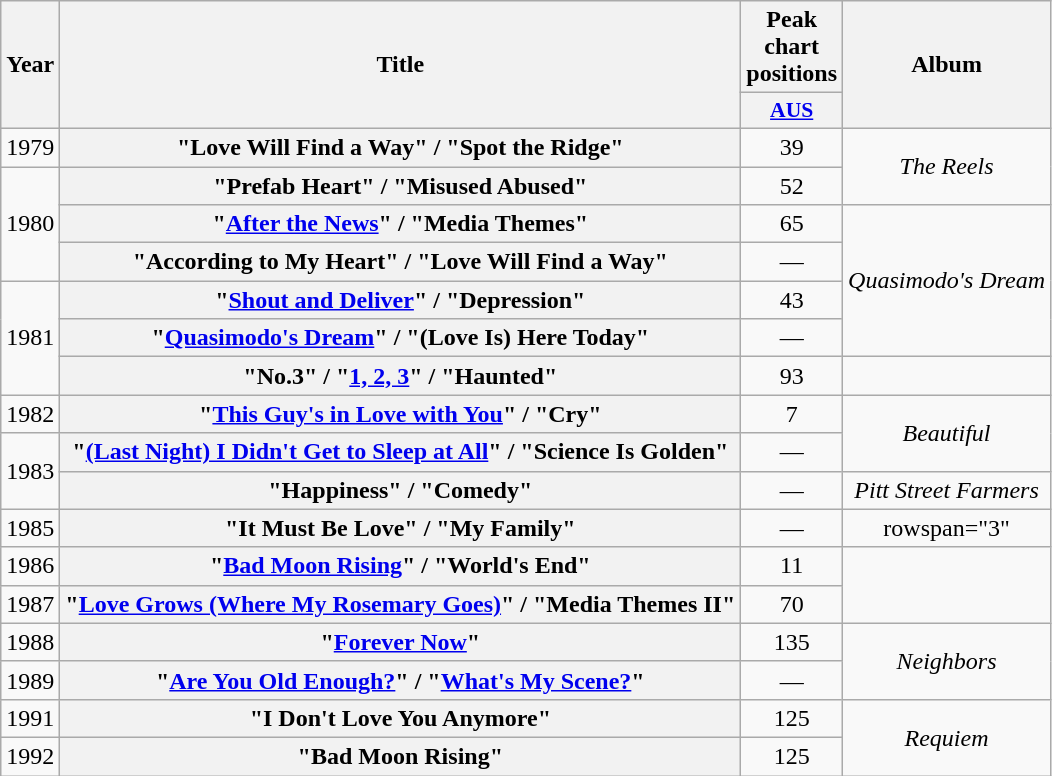<table class="wikitable plainrowheaders" style="text-align:center">
<tr>
<th scope="col" rowspan="2">Year</th>
<th scope="col" rowspan="2">Title</th>
<th scope="col" colspan="1">Peak chart<br>positions</th>
<th scope="col" rowspan="2">Album</th>
</tr>
<tr>
<th scope="col" style="width:3em; font-size:90%"><a href='#'>AUS</a><br></th>
</tr>
<tr>
<td>1979</td>
<th scope="row">"Love Will Find a Way" / "Spot the Ridge"</th>
<td>39</td>
<td rowspan="2"><em>The Reels</em></td>
</tr>
<tr>
<td rowspan="3">1980</td>
<th scope="row">"Prefab Heart" / "Misused Abused"</th>
<td>52</td>
</tr>
<tr>
<th scope="row">"<a href='#'>After the News</a>" / "Media Themes"</th>
<td>65</td>
<td rowspan="4"><em>Quasimodo's Dream</em></td>
</tr>
<tr>
<th scope="row">"According to My Heart" / "Love Will Find a Way"</th>
<td>—</td>
</tr>
<tr>
<td rowspan="3">1981</td>
<th scope="row">"<a href='#'>Shout and Deliver</a>" / "Depression"</th>
<td>43</td>
</tr>
<tr>
<th scope="row">"<a href='#'>Quasimodo's Dream</a>" / "(Love Is) Here Today"</th>
<td>—</td>
</tr>
<tr>
<th scope="row">"No.3" / "<a href='#'>1, 2, 3</a>" / "Haunted"</th>
<td>93</td>
<td></td>
</tr>
<tr>
<td>1982</td>
<th scope="row">"<a href='#'>This Guy's in Love with You</a>" / "Cry"</th>
<td>7</td>
<td rowspan="2"><em>Beautiful</em></td>
</tr>
<tr>
<td rowspan="2">1983</td>
<th scope="row">"<a href='#'>(Last Night) I Didn't Get to Sleep at All</a>" / "Science Is Golden"</th>
<td>—</td>
</tr>
<tr>
<th scope="row">"Happiness" / "Comedy"</th>
<td>—</td>
<td><em>Pitt Street Farmers</em></td>
</tr>
<tr>
<td>1985</td>
<th scope="row">"It Must Be Love" / "My Family"</th>
<td>—</td>
<td>rowspan="3" </td>
</tr>
<tr>
<td>1986</td>
<th scope="row">"<a href='#'>Bad Moon Rising</a>" / "World's End"</th>
<td>11</td>
</tr>
<tr>
<td>1987</td>
<th scope="row">"<a href='#'>Love Grows (Where My Rosemary Goes)</a>" / "Media Themes II"</th>
<td>70</td>
</tr>
<tr>
<td>1988</td>
<th scope="row">"<a href='#'>Forever Now</a>"</th>
<td>135</td>
<td rowspan="2"><em>Neighbors</em></td>
</tr>
<tr>
<td>1989</td>
<th scope="row">"<a href='#'>Are You Old Enough?</a>" / "<a href='#'>What's My Scene?</a>"</th>
<td>—</td>
</tr>
<tr>
<td>1991</td>
<th scope="row">"I Don't Love You Anymore"</th>
<td>125</td>
<td rowspan="2"><em>Requiem</em></td>
</tr>
<tr>
<td>1992</td>
<th scope="row">"Bad Moon Rising"</th>
<td>125</td>
</tr>
</table>
